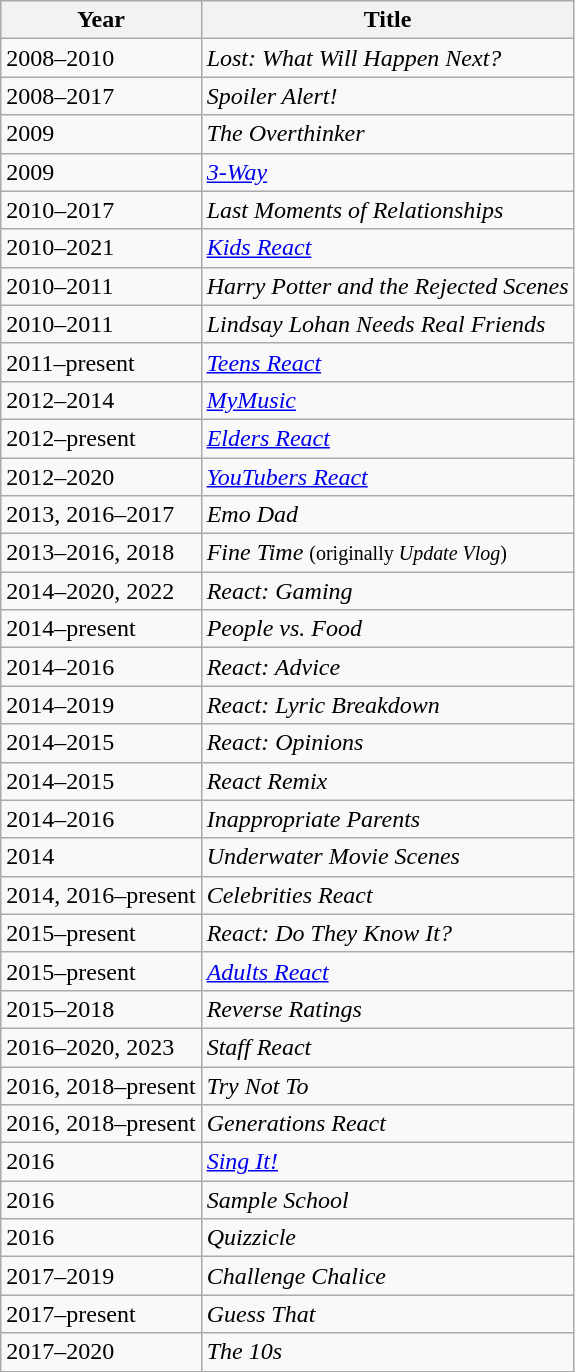<table class="wikitable sortable">
<tr>
<th>Year</th>
<th>Title</th>
</tr>
<tr>
<td>2008–2010</td>
<td><em>Lost: What Will Happen Next?</em></td>
</tr>
<tr>
<td>2008–2017</td>
<td><em>Spoiler Alert!</em></td>
</tr>
<tr>
<td>2009</td>
<td><em>The Overthinker</em></td>
</tr>
<tr>
<td>2009</td>
<td><em><a href='#'>3-Way</a></em></td>
</tr>
<tr>
<td>2010–2017</td>
<td><em>Last Moments of Relationships</em></td>
</tr>
<tr>
<td>2010–2021</td>
<td><em><a href='#'>Kids React</a></em></td>
</tr>
<tr>
<td>2010–2011</td>
<td><em>Harry Potter and the Rejected Scenes</em></td>
</tr>
<tr>
<td>2010–2011</td>
<td><em>Lindsay Lohan Needs Real Friends</em></td>
</tr>
<tr>
<td>2011–present</td>
<td><em><a href='#'>Teens React</a></em></td>
</tr>
<tr>
<td>2012–2014</td>
<td><em><a href='#'>MyMusic</a></em></td>
</tr>
<tr>
<td>2012–present</td>
<td><em><a href='#'>Elders React</a></em></td>
</tr>
<tr>
<td>2012–2020</td>
<td><em><a href='#'>YouTubers React</a></em></td>
</tr>
<tr>
<td>2013, 2016–2017</td>
<td><em>Emo Dad</em></td>
</tr>
<tr>
<td>2013–2016, 2018</td>
<td><em>Fine Time</em> <small>(originally <em>Update Vlog</em>)</small></td>
</tr>
<tr>
<td>2014–2020, 2022</td>
<td><em>React: Gaming</em></td>
</tr>
<tr>
<td>2014–present</td>
<td><em>People vs. Food</em></td>
</tr>
<tr>
<td>2014–2016</td>
<td><em>React: Advice</em></td>
</tr>
<tr>
<td>2014–2019</td>
<td><em>React: Lyric Breakdown</em></td>
</tr>
<tr>
<td>2014–2015</td>
<td><em>React: Opinions</em></td>
</tr>
<tr>
<td>2014–2015</td>
<td><em>React Remix</em></td>
</tr>
<tr>
<td>2014–2016</td>
<td><em>Inappropriate Parents</em></td>
</tr>
<tr>
<td>2014</td>
<td><em>Underwater Movie Scenes</em></td>
</tr>
<tr>
<td>2014, 2016–present</td>
<td><em>Celebrities React</em></td>
</tr>
<tr>
<td>2015–present</td>
<td><em>React: Do They Know It?</em></td>
</tr>
<tr>
<td>2015–present</td>
<td><em><a href='#'>Adults React</a></em></td>
</tr>
<tr>
<td>2015–2018</td>
<td><em>Reverse Ratings</em></td>
</tr>
<tr>
<td>2016–2020, 2023</td>
<td><em>Staff React</em></td>
</tr>
<tr>
<td>2016, 2018–present</td>
<td><em>Try Not To</em></td>
</tr>
<tr>
<td>2016, 2018–present</td>
<td><em>Generations React</em></td>
</tr>
<tr>
<td>2016</td>
<td><em><a href='#'>Sing It!</a></em></td>
</tr>
<tr>
<td>2016</td>
<td><em>Sample School</em></td>
</tr>
<tr>
<td>2016</td>
<td><em>Quizzicle</em></td>
</tr>
<tr>
<td>2017–2019</td>
<td><em>Challenge Chalice</em></td>
</tr>
<tr>
<td>2017–present</td>
<td><em>Guess That</em></td>
</tr>
<tr>
<td>2017–2020</td>
<td><em>The 10s</em></td>
</tr>
</table>
